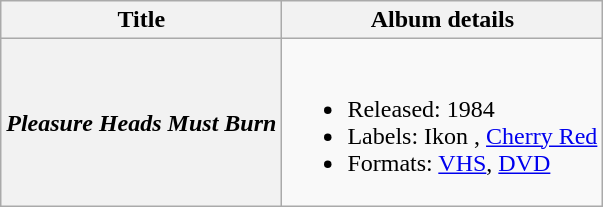<table class="wikitable plainrowheaders" style="text-align:left">
<tr>
<th scope="col">Title</th>
<th scope="col">Album details</th>
</tr>
<tr>
<th scope="row"><em>Pleasure Heads Must Burn</em></th>
<td><br><ul><li>Released: 1984 </li><li>Labels: Ikon , <a href='#'>Cherry Red</a> </li><li>Formats: <a href='#'>VHS</a>, <a href='#'>DVD</a></li></ul></td>
</tr>
</table>
